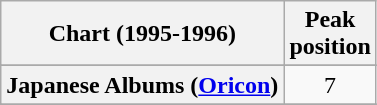<table class="wikitable sortable plainrowheaders" style="text-align:center">
<tr>
<th scope="col">Chart (1995-1996)</th>
<th scope="col">Peak<br>position</th>
</tr>
<tr>
</tr>
<tr>
</tr>
<tr>
</tr>
<tr>
</tr>
<tr>
<th scope="row">Japanese Albums (<a href='#'>Oricon</a>)</th>
<td align="center">7</td>
</tr>
<tr>
</tr>
<tr>
</tr>
<tr>
</tr>
<tr>
</tr>
<tr>
</tr>
<tr>
</tr>
<tr>
</tr>
<tr>
</tr>
</table>
